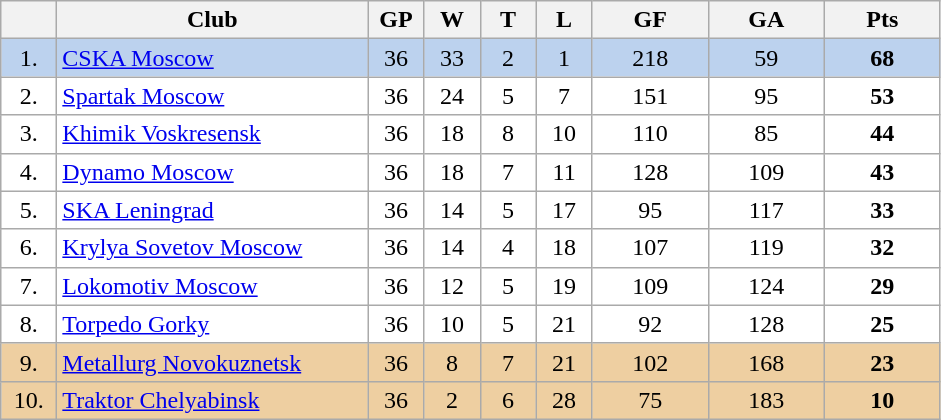<table class="wikitable">
<tr>
<th width="30"></th>
<th width="200">Club</th>
<th width="30">GP</th>
<th width="30">W</th>
<th width="30">T</th>
<th width="30">L</th>
<th width="70">GF</th>
<th width="70">GA</th>
<th width="70">Pts</th>
</tr>
<tr bgcolor="#BCD2EE" align="center">
<td>1.</td>
<td align="left"><a href='#'>CSKA Moscow</a></td>
<td>36</td>
<td>33</td>
<td>2</td>
<td>1</td>
<td>218</td>
<td>59</td>
<td><strong>68</strong></td>
</tr>
<tr bgcolor="#FFFFFF" align="center">
<td>2.</td>
<td align="left"><a href='#'>Spartak Moscow</a></td>
<td>36</td>
<td>24</td>
<td>5</td>
<td>7</td>
<td>151</td>
<td>95</td>
<td><strong>53</strong></td>
</tr>
<tr bgcolor="#FFFFFF" align="center">
<td>3.</td>
<td align="left"><a href='#'>Khimik Voskresensk</a></td>
<td>36</td>
<td>18</td>
<td>8</td>
<td>10</td>
<td>110</td>
<td>85</td>
<td><strong>44</strong></td>
</tr>
<tr bgcolor="#FFFFFF" align="center">
<td>4.</td>
<td align="left"><a href='#'>Dynamo Moscow</a></td>
<td>36</td>
<td>18</td>
<td>7</td>
<td>11</td>
<td>128</td>
<td>109</td>
<td><strong>43</strong></td>
</tr>
<tr bgcolor="#FFFFFF" align="center">
<td>5.</td>
<td align="left"><a href='#'>SKA Leningrad</a></td>
<td>36</td>
<td>14</td>
<td>5</td>
<td>17</td>
<td>95</td>
<td>117</td>
<td><strong>33</strong></td>
</tr>
<tr bgcolor="#FFFFFF" align="center">
<td>6.</td>
<td align="left"><a href='#'>Krylya Sovetov Moscow</a></td>
<td>36</td>
<td>14</td>
<td>4</td>
<td>18</td>
<td>107</td>
<td>119</td>
<td><strong>32</strong></td>
</tr>
<tr bgcolor="#FFFFFF" align="center">
<td>7.</td>
<td align="left"><a href='#'>Lokomotiv Moscow</a></td>
<td>36</td>
<td>12</td>
<td>5</td>
<td>19</td>
<td>109</td>
<td>124</td>
<td><strong>29</strong></td>
</tr>
<tr bgcolor="#FFFFFF" align="center">
<td>8.</td>
<td align="left"><a href='#'>Torpedo Gorky</a></td>
<td>36</td>
<td>10</td>
<td>5</td>
<td>21</td>
<td>92</td>
<td>128</td>
<td><strong>25</strong></td>
</tr>
<tr bgcolor="#EECFA1" align="center">
<td>9.</td>
<td align="left"><a href='#'>Metallurg Novokuznetsk</a></td>
<td>36</td>
<td>8</td>
<td>7</td>
<td>21</td>
<td>102</td>
<td>168</td>
<td><strong>23</strong></td>
</tr>
<tr bgcolor="#EECFA1" align="center">
<td>10.</td>
<td align="left"><a href='#'>Traktor Chelyabinsk</a></td>
<td>36</td>
<td>2</td>
<td>6</td>
<td>28</td>
<td>75</td>
<td>183</td>
<td><strong>10</strong></td>
</tr>
</table>
